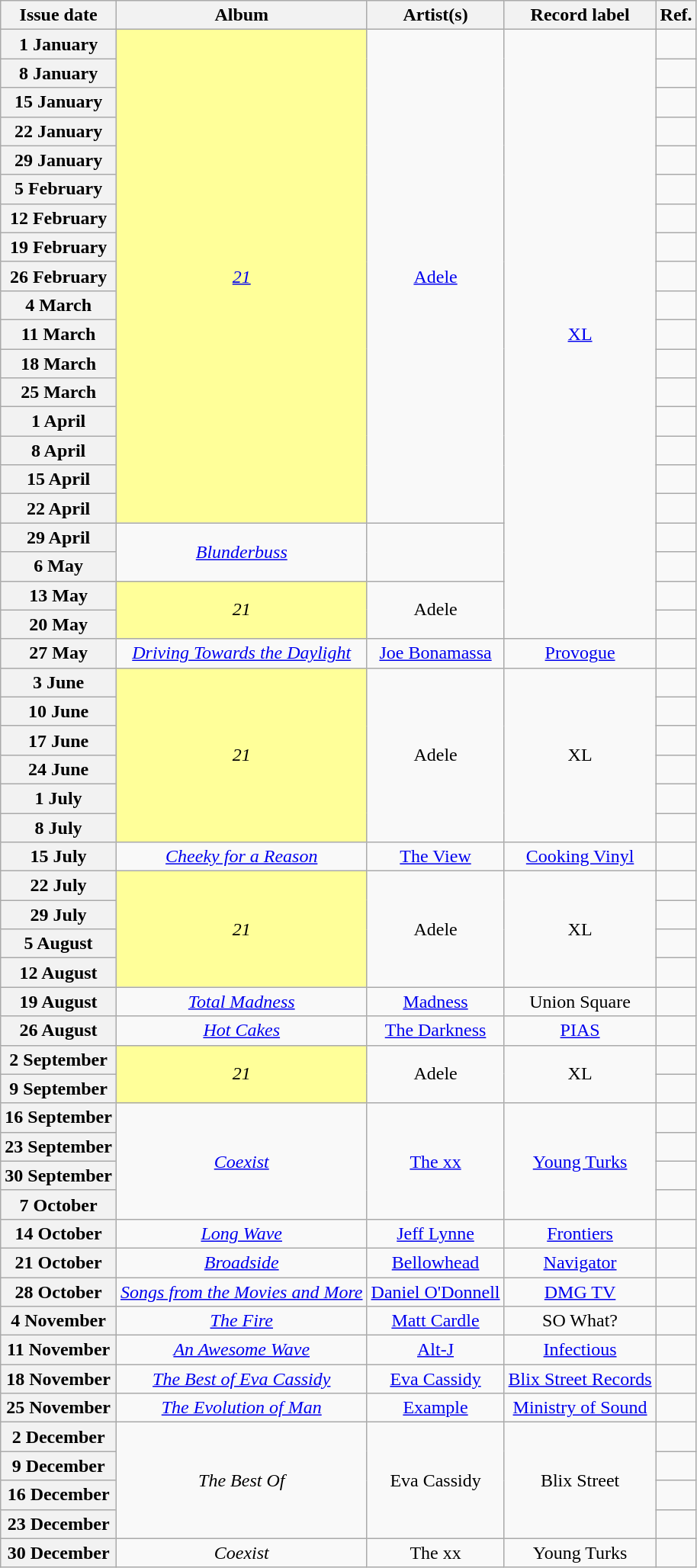<table class="wikitable plainrowheaders">
<tr>
<th scope=col>Issue date</th>
<th scope=col>Album</th>
<th scope=col>Artist(s)</th>
<th scope=col>Record label</th>
<th scope=col>Ref.</th>
</tr>
<tr>
<th scope=row>1 January</th>
<td align=center rowspan=17 bgcolor=#FFFF99><em><a href='#'>21</a></em> </td>
<td align=center rowspan=17><a href='#'>Adele</a></td>
<td align=center rowspan=21><a href='#'>XL</a></td>
<td align=center></td>
</tr>
<tr>
<th scope=row>8 January</th>
<td align=center></td>
</tr>
<tr>
<th scope=row>15 January</th>
<td align=center></td>
</tr>
<tr>
<th scope=row>22 January</th>
<td align=center></td>
</tr>
<tr>
<th scope=row>29 January</th>
<td align=center></td>
</tr>
<tr>
<th scope=row>5 February</th>
<td align=center></td>
</tr>
<tr>
<th scope=row>12 February</th>
<td align=center></td>
</tr>
<tr>
<th scope=row>19 February</th>
<td align=center></td>
</tr>
<tr>
<th scope=row>26 February</th>
<td align=center></td>
</tr>
<tr>
<th scope=row>4 March</th>
<td align=center></td>
</tr>
<tr>
<th scope=row>11 March</th>
<td align=center></td>
</tr>
<tr>
<th scope=row>18 March</th>
<td align=center></td>
</tr>
<tr>
<th scope=row>25 March</th>
<td align=center></td>
</tr>
<tr>
<th scope=row>1 April</th>
<td align=center></td>
</tr>
<tr>
<th scope=row>8 April</th>
<td align=center></td>
</tr>
<tr>
<th scope=row>15 April</th>
<td align=center></td>
</tr>
<tr>
<th scope=row>22 April</th>
<td align=center></td>
</tr>
<tr>
<th scope=row>29 April</th>
<td align=center rowspan=2><em><a href='#'>Blunderbuss</a></em></td>
<td align=center rowspan=2></td>
<td align=center></td>
</tr>
<tr>
<th scope=row>6 May</th>
<td align=center></td>
</tr>
<tr>
<th scope=row>13 May</th>
<td align=center rowspan=2 bgcolor=#FFFF99><em>21</em> </td>
<td align=center rowspan=2>Adele</td>
<td align=center></td>
</tr>
<tr>
<th scope=row>20 May</th>
<td align=center></td>
</tr>
<tr>
<th scope=row>27 May</th>
<td align=center><em><a href='#'>Driving Towards the Daylight</a></em></td>
<td align=center><a href='#'>Joe Bonamassa</a></td>
<td align=center><a href='#'>Provogue</a></td>
<td align=center></td>
</tr>
<tr>
<th scope=row>3 June</th>
<td align=center rowspan=6 bgcolor=#FFFF99><em>21</em> </td>
<td align=center rowspan=6>Adele</td>
<td align=center rowspan=6>XL</td>
<td align=center></td>
</tr>
<tr>
<th scope=row>10 June</th>
<td align=center></td>
</tr>
<tr>
<th scope=row>17 June</th>
<td align=center></td>
</tr>
<tr>
<th scope=row>24 June</th>
<td align=center></td>
</tr>
<tr>
<th scope=row>1 July</th>
<td align=center></td>
</tr>
<tr>
<th scope=row>8 July</th>
<td align=center></td>
</tr>
<tr>
<th scope=row>15 July</th>
<td align=center><em><a href='#'>Cheeky for a Reason</a></em></td>
<td align=center><a href='#'>The View</a></td>
<td align=center><a href='#'>Cooking Vinyl</a></td>
<td align=center></td>
</tr>
<tr>
<th scope=row>22 July</th>
<td align=center rowspan=4 bgcolor=#FFFF99><em>21</em> </td>
<td align=center rowspan=4>Adele</td>
<td align=center rowspan=4>XL</td>
<td align=center></td>
</tr>
<tr>
<th scope=row>29 July</th>
<td align=center></td>
</tr>
<tr>
<th scope=row>5 August</th>
<td align=center></td>
</tr>
<tr>
<th scope=row>12 August</th>
<td align=center></td>
</tr>
<tr>
<th scope=row>19 August</th>
<td align=center><em><a href='#'>Total Madness</a></em></td>
<td align=center><a href='#'>Madness</a></td>
<td align=center>Union Square</td>
<td align=center></td>
</tr>
<tr>
<th scope=row>26 August</th>
<td align=center><em><a href='#'>Hot Cakes</a></em></td>
<td align=center><a href='#'>The Darkness</a></td>
<td align=center><a href='#'>PIAS</a></td>
<td align=center></td>
</tr>
<tr>
<th scope=row>2 September</th>
<td align=center rowspan=2 bgcolor=#FFFF99><em>21</em> </td>
<td align=center rowspan=2>Adele</td>
<td align=center rowspan=2>XL</td>
<td align=center></td>
</tr>
<tr>
<th scope=row>9 September</th>
<td align=center></td>
</tr>
<tr>
<th scope=row>16 September</th>
<td align=center rowspan=4><em><a href='#'>Coexist</a></em></td>
<td align=center rowspan=4><a href='#'>The xx</a></td>
<td align=center rowspan=4><a href='#'>Young Turks</a></td>
<td align=center></td>
</tr>
<tr>
<th scope=row>23 September</th>
<td align=center></td>
</tr>
<tr>
<th scope=row>30 September</th>
<td align=center></td>
</tr>
<tr>
<th scope=row>7 October</th>
<td align=center></td>
</tr>
<tr>
<th scope=row>14 October</th>
<td align=center><em><a href='#'>Long Wave</a></em></td>
<td align=center><a href='#'>Jeff Lynne</a></td>
<td align=center><a href='#'>Frontiers</a></td>
<td align=center></td>
</tr>
<tr>
<th scope=row>21 October</th>
<td align=center><em><a href='#'>Broadside</a></em></td>
<td align=center><a href='#'>Bellowhead</a></td>
<td align=center><a href='#'>Navigator</a></td>
<td align=center></td>
</tr>
<tr>
<th scope=row>28 October</th>
<td align=center><em><a href='#'>Songs from the Movies and More</a></em></td>
<td align=center><a href='#'>Daniel O'Donnell</a></td>
<td align=center><a href='#'>DMG TV</a></td>
<td align=center></td>
</tr>
<tr>
<th scope=row>4 November</th>
<td align=center><em><a href='#'>The Fire</a></em></td>
<td align=center><a href='#'>Matt Cardle</a></td>
<td align=center>SO What?</td>
<td align=center></td>
</tr>
<tr>
<th scope=row>11 November</th>
<td align=center><em><a href='#'>An Awesome Wave</a></em></td>
<td align=center><a href='#'>Alt-J</a></td>
<td align=center><a href='#'>Infectious</a></td>
<td align=center></td>
</tr>
<tr>
<th scope=row>18 November</th>
<td align=center><em><a href='#'>The Best of Eva Cassidy</a></em></td>
<td align=center><a href='#'>Eva Cassidy</a></td>
<td align=center><a href='#'>Blix Street Records</a></td>
<td align=center></td>
</tr>
<tr>
<th scope=row>25 November</th>
<td align=center><em><a href='#'>The Evolution of Man</a></em></td>
<td align=center><a href='#'>Example</a></td>
<td align=center><a href='#'>Ministry of Sound</a></td>
<td align=center></td>
</tr>
<tr>
<th scope=row>2 December</th>
<td align=center rowspan=4><em>The Best Of</em></td>
<td align=center rowspan=4>Eva Cassidy</td>
<td align=center rowspan=4>Blix Street</td>
<td align=center></td>
</tr>
<tr>
<th scope=row>9 December</th>
<td align=center></td>
</tr>
<tr>
<th scope=row>16 December</th>
<td align=center></td>
</tr>
<tr>
<th scope=row>23 December</th>
<td align=center></td>
</tr>
<tr>
<th scope=row>30 December</th>
<td align=center><em>Coexist</em></td>
<td align=center>The xx</td>
<td align=center>Young Turks</td>
<td align=center></td>
</tr>
</table>
